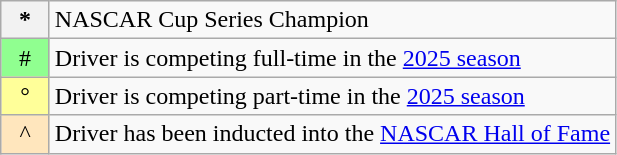<table class="wikitable">
<tr>
<th scope="row" style="text-align:center;">*</th>
<td>NASCAR Cup Series Champion</td>
</tr>
<tr>
<td style="text-align:center; width:25px; background:#90ff90;">#</td>
<td>Driver is competing full-time in the <a href='#'>2025 season</a></td>
</tr>
<tr>
<td style="text-align:center; width:25px; background:#ff9;">°</td>
<td>Driver is competing part-time in the <a href='#'>2025 season</a></td>
</tr>
<tr>
<td style="text-align:center; width:25px; background:#ffe6bd;">^</td>
<td>Driver has been inducted into the <a href='#'>NASCAR Hall of Fame</a></td>
</tr>
</table>
